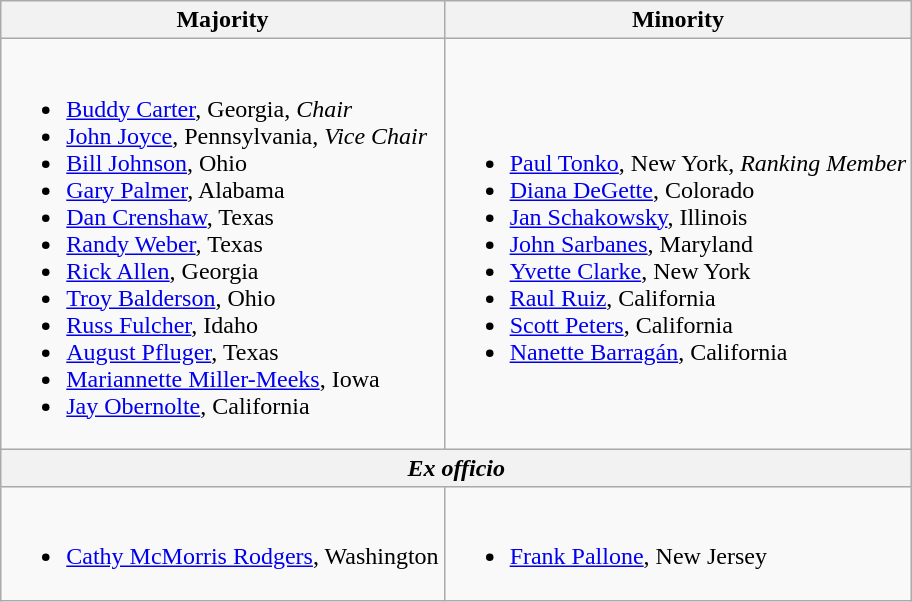<table class=wikitable>
<tr>
<th>Majority</th>
<th>Minority</th>
</tr>
<tr>
<td><br><ul><li><a href='#'>Buddy Carter</a>, Georgia, <em>Chair</em></li><li><a href='#'>John Joyce</a>, Pennsylvania, <em>Vice Chair</em></li><li><a href='#'>Bill Johnson</a>, Ohio</li><li><a href='#'>Gary Palmer</a>, Alabama</li><li><a href='#'>Dan Crenshaw</a>, Texas</li><li><a href='#'>Randy Weber</a>, Texas</li><li><a href='#'>Rick Allen</a>, Georgia</li><li><a href='#'>Troy Balderson</a>, Ohio</li><li><a href='#'>Russ Fulcher</a>, Idaho</li><li><a href='#'>August Pfluger</a>, Texas</li><li><a href='#'>Mariannette Miller-Meeks</a>, Iowa</li><li><a href='#'>Jay Obernolte</a>, California</li></ul></td>
<td><br><ul><li><a href='#'>Paul Tonko</a>, New York, <em>Ranking Member</em></li><li><a href='#'>Diana DeGette</a>, Colorado</li><li><a href='#'>Jan Schakowsky</a>, Illinois</li><li><a href='#'>John Sarbanes</a>, Maryland</li><li><a href='#'>Yvette Clarke</a>, New York</li><li><a href='#'>Raul Ruiz</a>, California</li><li><a href='#'>Scott Peters</a>, California</li><li><a href='#'>Nanette Barragán</a>, California</li></ul></td>
</tr>
<tr>
<th colspan=2><em>Ex officio</em></th>
</tr>
<tr>
<td><br><ul><li><a href='#'>Cathy McMorris Rodgers</a>, Washington</li></ul></td>
<td><br><ul><li><a href='#'>Frank Pallone</a>, New Jersey</li></ul></td>
</tr>
</table>
